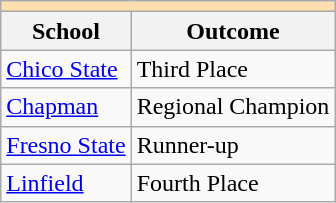<table class="wikitable" style="float:left; margin-right:1em;">
<tr>
<th colspan="3" style="background:#ffdead;"></th>
</tr>
<tr>
<th>School</th>
<th>Outcome</th>
</tr>
<tr>
<td><a href='#'>Chico State</a></td>
<td>Third Place</td>
</tr>
<tr>
<td><a href='#'>Chapman</a></td>
<td>Regional Champion</td>
</tr>
<tr>
<td><a href='#'>Fresno State</a></td>
<td>Runner-up</td>
</tr>
<tr>
<td><a href='#'>Linfield</a></td>
<td>Fourth Place</td>
</tr>
</table>
